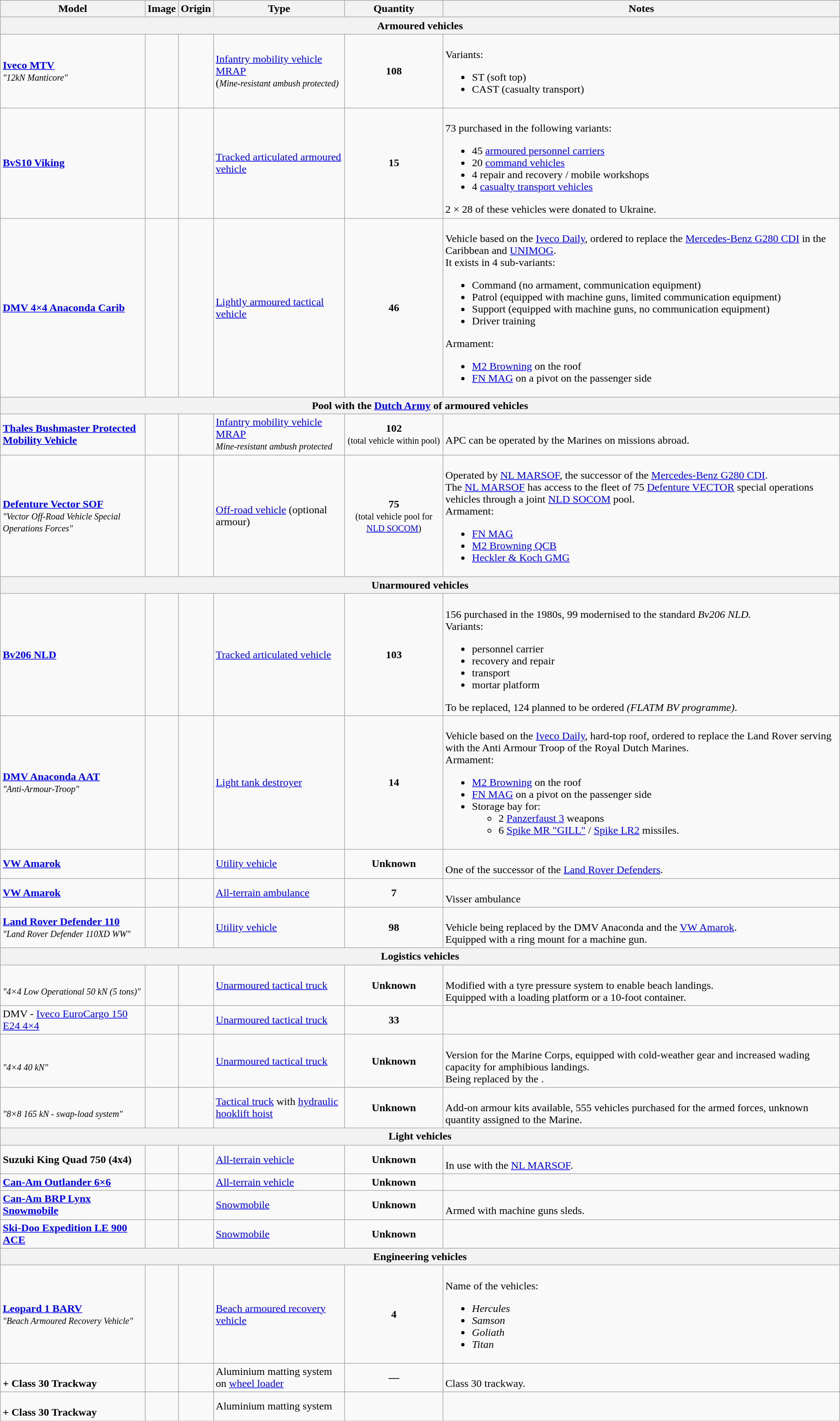<table class="wikitable" style="width:100%;">
<tr>
<th>Model</th>
<th>Image</th>
<th>Origin</th>
<th>Type</th>
<th>Quantity</th>
<th>Notes</th>
</tr>
<tr>
<th colspan="6">Armoured vehicles</th>
</tr>
<tr>
<td><strong><a href='#'>Iveco MTV</a></strong><br><em><small>"12kN Manticore"</small></em></td>
<td style="text-align: center;"></td>
<td><small><br></small></td>
<td><a href='#'>Infantry mobility vehicle</a><br><a href='#'>MRAP</a><br>(<em><small>Mine-resistant ambush protected)</small></em></td>
<td style="text-align: center;"><strong>108</strong></td>
<td><br>Variants:<ul><li>ST (soft top)</li><li>CAST (casualty transport)</li></ul></td>
</tr>
<tr>
<td><strong><a href='#'>BvS10 Viking</a></strong></td>
<td></td>
<td><small></small></td>
<td><a href='#'>Tracked articulated armoured vehicle</a></td>
<td style="text-align: center;"><strong>15</strong></td>
<td><br>73 purchased in the following variants:<ul><li>45 <a href='#'>armoured personnel carriers</a></li><li>20 <a href='#'>command vehicles</a></li><li>4 repair and recovery / mobile workshops</li><li>4 <a href='#'>casualty transport vehicles</a></li></ul>2 × 28 of these vehicles were donated to Ukraine.</td>
</tr>
<tr>
<td><strong><a href='#'>DMV 4×4 Anaconda Carib</a></strong></td>
<td style="text-align: center;"><br></td>
<td><small></small><br><small></small></td>
<td><a href='#'>Lightly armoured tactical vehicle</a></td>
<td style="text-align: center;"><strong>46</strong></td>
<td><br>Vehicle based on the <a href='#'>Iveco Daily</a>, ordered to replace the <a href='#'>Mercedes-Benz G280 CDI</a> in the Caribbean and <a href='#'>UNIMOG</a>.<br>It exists in 4 sub-variants:<ul><li>Command (no armament, communication equipment)</li><li>Patrol (equipped with machine guns, limited communication equipment)</li><li>Support (equipped with machine guns, no communication equipment)</li><li>Driver training</li></ul>Armament:<ul><li><a href='#'>M2 Browning</a> on the roof</li><li><a href='#'>FN MAG</a> on a pivot on the passenger side</li></ul></td>
</tr>
<tr>
<th colspan="6">Pool with the <a href='#'>Dutch Army</a> of armoured vehicles</th>
</tr>
<tr>
<td><strong><a href='#'>Thales Bushmaster Protected Mobility Vehicle</a></strong></td>
<td style="text-align: center;"></td>
<td><small></small></td>
<td><a href='#'>Infantry mobility vehicle</a><br><a href='#'>MRAP</a><br><em><small>Mine-resistant ambush protected</small></em></td>
<td style="text-align: center;"><strong>102</strong><br><small>(total vehicle within pool)</small></td>
<td><br>APC can be operated by the Marines on missions abroad.</td>
</tr>
<tr>
<td><a href='#'><strong>Defenture Vector SOF</strong></a><br><em><small>"Vector Off-Road Vehicle Special Operations Forces"</small></em></td>
<td><br></td>
<td><small></small></td>
<td><a href='#'>Off-road vehicle</a> (optional armour)</td>
<td style="text-align: center;"><strong>75</strong><br><small>(total vehicle pool for <a href='#'>NLD SOCOM</a>)</small></td>
<td><br>Operated by <a href='#'>NL MARSOF</a>, the successor of the <a href='#'>Mercedes-Benz G280 CDI</a>.<br>The <a href='#'>NL MARSOF</a> has access to the fleet of 75 <a href='#'>Defenture VECTOR</a> special operations vehicles through a joint <a href='#'>NLD SOCOM</a> pool.<br>Armament:<ul><li><a href='#'>FN MAG</a></li><li><a href='#'>M2 Browning QCB</a></li><li><a href='#'>Heckler & Koch GMG</a></li></ul></td>
</tr>
<tr>
<th colspan="6">Unarmoured vehicles</th>
</tr>
<tr>
<td><strong><a href='#'>Bv206 NLD</a></strong></td>
<td></td>
<td><small></small></td>
<td><a href='#'>Tracked articulated vehicle</a></td>
<td style="text-align: center;"><strong>103</strong></td>
<td><br>156 purchased in the 1980s, 99 modernised to the standard <em>Bv206 NLD.</em><br>Variants:<ul><li>personnel carrier</li><li>recovery and repair</li><li>transport</li><li>mortar platform</li></ul>To be replaced, 124 planned to be ordered <em>(FLATM BV programme)</em>.</td>
</tr>
<tr>
<td><strong><a href='#'>DMV Anaconda AAT</a></strong><br><em><small>"Anti-Armour-Troop"</small></em></td>
<td style="text-align: center;"></td>
<td><small></small><br><small></small></td>
<td><a href='#'>Light tank destroyer</a></td>
<td style="text-align: center;"><strong>14</strong></td>
<td><br>Vehicle based on the <a href='#'>Iveco Daily</a>, hard-top roof, ordered to replace the Land Rover serving with the Anti Armour Troop of the Royal Dutch Marines.<br>Armament:<ul><li><a href='#'>M2 Browning</a> on the roof</li><li><a href='#'>FN MAG</a> on a pivot on the passenger side</li><li>Storage bay for:<ul><li>2 <a href='#'>Panzerfaust 3</a> weapons</li><li>6 <a href='#'>Spike MR "GILL"</a> / <a href='#'>Spike LR2</a> missiles.</li></ul></li></ul></td>
</tr>
<tr>
<td><a href='#'><strong>VW Amarok</strong></a></td>
<td style="text-align: center;"></td>
<td><small></small></td>
<td><a href='#'>Utility vehicle</a></td>
<td style="text-align: center;"><strong>Unknown</strong></td>
<td><br>One of the successor of the <a href='#'>Land Rover Defenders</a>.</td>
</tr>
<tr>
<td><a href='#'><strong>VW Amarok</strong></a></td>
<td style="text-align: center;"></td>
<td><small></small><br><small></small></td>
<td><a href='#'>All-terrain ambulance</a></td>
<td style="text-align: center;"><strong>7</strong></td>
<td><br>Visser ambulance</td>
</tr>
<tr>
<td><strong><a href='#'>Land Rover Defender 110</a></strong><br><em><small>"Land Rover Defender 110XD WW"</small></em></td>
<td style="text-align: center;"></td>
<td><small></small></td>
<td><a href='#'>Utility vehicle</a></td>
<td style="text-align: center;"><strong>98</strong></td>
<td><br>Vehicle being replaced by the DMV Anaconda and the <a href='#'>VW Amarok</a>.<br>Equipped with a ring mount for a machine gun.</td>
</tr>
<tr>
<th colspan="6">Logistics vehicles</th>
</tr>
<tr>
<td><strong></strong><br><em><small>"4×4 Low Operational 50 kN (5 tons)"</small></em></td>
<td style="text-align: center;"></td>
<td><small></small></td>
<td><a href='#'>Unarmoured tactical truck</a></td>
<td style="text-align: center;"><strong>Unknown</strong></td>
<td><br>Modified with a tyre pressure system to enable beach landings.<br>Equipped with a loading platform or a 10-foot container.</td>
</tr>
<tr>
<td>DMV - <a href='#'>Iveco EuroCargo 150 E24 4×4</a></td>
<td></td>
<td><small></small><br><small></small></td>
<td><a href='#'>Unarmoured tactical truck</a></td>
<td style="text-align: center;"><strong>33</strong></td>
<td></td>
</tr>
<tr>
<td><strong></strong><br><em><small>"4×4 40 kN"</small></em></td>
<td style="text-align: center;"></td>
<td><small></small></td>
<td><a href='#'>Unarmoured tactical truck</a></td>
<td style="text-align: center;"><strong>Unknown</strong></td>
<td><br>Version for the Marine Corps, equipped with cold-weather gear and increased wading capacity for amphibious landings.<br>Being replaced by the .</td>
</tr>
<tr>
<td><strong></strong><br><em><small>"8×8 165 kN - swap-load system"</small></em></td>
<td style="text-align: center;"></td>
<td><small></small></td>
<td><a href='#'>Tactical truck</a> with <a href='#'>hydraulic hooklift hoist</a></td>
<td style="text-align: center;"><strong>Unknown</strong></td>
<td><br>Add-on armour kits available, 555 vehicles purchased for the armed forces, unknown quantity assigned to the Marine.</td>
</tr>
<tr>
<th colspan="6">Light vehicles</th>
</tr>
<tr>
<td><strong>Suzuki King Quad 750 (4x4)</strong></td>
<td style="text-align: center;"></td>
<td><small></small></td>
<td><a href='#'>All-terrain vehicle</a></td>
<td style="text-align: center;"><strong>Unknown</strong></td>
<td><br>In use with the <a href='#'>NL MARSOF</a>.</td>
</tr>
<tr>
<td><strong><a href='#'>Can-Am Outlander 6×6</a></strong></td>
<td style="text-align: center;"></td>
<td><small></small></td>
<td><a href='#'>All-terrain vehicle</a></td>
<td style="text-align: center;"><strong>Unknown</strong></td>
<td></td>
</tr>
<tr>
<td><strong><a href='#'>Can-Am BRP Lynx Snowmobile</a></strong></td>
<td style="text-align: center;"></td>
<td><small></small></td>
<td><a href='#'>Snowmobile</a></td>
<td style="text-align: center;"><strong>Unknown</strong></td>
<td><br>Armed with machine guns sleds.</td>
</tr>
<tr>
<td><strong><a href='#'>Ski-Doo Expedition LE 900 ACE</a></strong></td>
<td></td>
<td><small></small></td>
<td><a href='#'>Snowmobile</a></td>
<td style="text-align: center;"><strong>Unknown</strong></td>
<td></td>
</tr>
<tr>
<th colspan="6">Engineering vehicles</th>
</tr>
<tr>
<td><strong><a href='#'>Leopard 1 BARV</a></strong><br><em><small>"Beach Armoured Recovery Vehicle"</small></em></td>
<td style="text-align: center;"><br></td>
<td><small></small><br><small></small></td>
<td><a href='#'>Beach armoured recovery vehicle</a></td>
<td style="text-align: center;"><strong>4</strong></td>
<td><br>Name of the vehicles:<ul><li><em>Hercules</em></li><li><em>Samson</em></li><li><em>Goliath</em></li><li><em>Titan</em></li></ul></td>
</tr>
<tr>
<td><strong></strong><br><strong>+ Class 30 Trackway</strong></td>
<td></td>
<td><small></small><br><small></small></td>
<td>Aluminium matting system on <a href='#'>wheel loader</a></td>
<td style="text-align: center;"><strong>—</strong></td>
<td><br>Class 30 trackway.</td>
</tr>
<tr>
<td><strong></strong><br><strong>+ Class 30 Trackway</strong></td>
<td></td>
<td><small></small><br><small></small></td>
<td>Aluminium matting system</td>
<td></td>
<td></td>
</tr>
</table>
